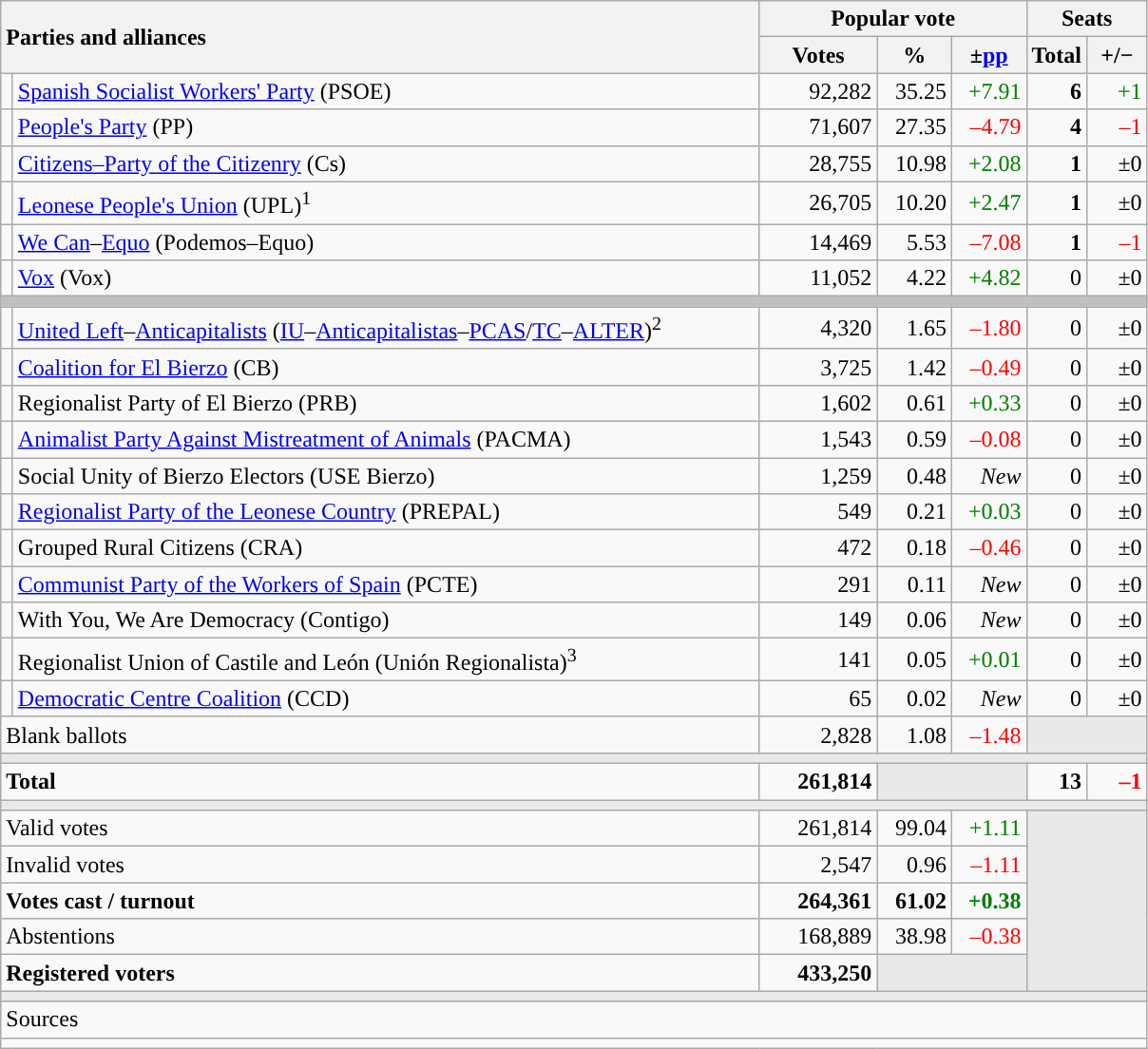<table class="wikitable" style="text-align:right;">
<tr>
<th style="text-align:left;" rowspan="2" colspan="2" width="525">Parties and alliances</th>
<th colspan="3">Popular vote</th>
<th colspan="2">Seats</th>
</tr>
<tr>
<th width="75">Votes</th>
<th width="45">%</th>
<th width="45">±<a href='#'>pp</a></th>
<th width="35">Total</th>
<th width="35">+/−</th>
</tr>
<tr>
<td width="1" style="color:inherit;background:"></td>
<td align="left"><a href='#'>Spanish Socialist Workers' Party</a> (PSOE)</td>
<td>92,282</td>
<td>35.25</td>
<td style="color:green;">+7.91</td>
<td><strong>6</strong></td>
<td style="color:green;">+1</td>
</tr>
<tr>
<td style="color:inherit;background:"></td>
<td align="left"><a href='#'>People's Party</a> (PP)</td>
<td>71,607</td>
<td>27.35</td>
<td style="color:red;">–4.79</td>
<td><strong>4</strong></td>
<td style="color:red;">–1</td>
</tr>
<tr>
<td style="color:inherit;background:"></td>
<td align="left"><a href='#'>Citizens–Party of the Citizenry</a> (Cs)</td>
<td>28,755</td>
<td>10.98</td>
<td style="color:green;">+2.08</td>
<td><strong>1</strong></td>
<td>±0</td>
</tr>
<tr>
<td style="color:inherit;background:"></td>
<td align="left"><a href='#'>Leonese People's Union</a> (UPL)<sup>1</sup></td>
<td>26,705</td>
<td>10.20</td>
<td style="color:green;">+2.47</td>
<td><strong>1</strong></td>
<td>±0</td>
</tr>
<tr>
<td style="color:inherit;background:"></td>
<td align="left"><a href='#'>We Can</a>–<a href='#'>Equo</a> (Podemos–Equo)</td>
<td>14,469</td>
<td>5.53</td>
<td style="color:red;">–7.08</td>
<td><strong>1</strong></td>
<td style="color:red;">–1</td>
</tr>
<tr>
<td style="color:inherit;background:"></td>
<td align="left"><a href='#'>Vox</a> (Vox)</td>
<td>11,052</td>
<td>4.22</td>
<td style="color:green;">+4.82</td>
<td>0</td>
<td>±0</td>
</tr>
<tr>
<td colspan="7" bgcolor="#C0C0C0"></td>
</tr>
<tr>
<td style="color:inherit;background:"></td>
<td align="left"><a href='#'>United Left</a>–<a href='#'>Anticapitalists</a> (<a href='#'>IU</a>–<a href='#'>Anticapitalistas</a>–<a href='#'>PCAS</a>/<a href='#'>TC</a>–<a href='#'>ALTER</a>)<sup>2</sup></td>
<td>4,320</td>
<td>1.65</td>
<td style="color:red;">–1.80</td>
<td>0</td>
<td>±0</td>
</tr>
<tr>
<td style="color:inherit;background:"></td>
<td align="left"><a href='#'>Coalition for El Bierzo</a> (CB)</td>
<td>3,725</td>
<td>1.42</td>
<td style="color:red;">–0.49</td>
<td>0</td>
<td>±0</td>
</tr>
<tr>
<td style="color:inherit;background:"></td>
<td align="left">Regionalist Party of El Bierzo (PRB)</td>
<td>1,602</td>
<td>0.61</td>
<td style="color:green;">+0.33</td>
<td>0</td>
<td>±0</td>
</tr>
<tr>
<td style="color:inherit;background:"></td>
<td align="left"><a href='#'>Animalist Party Against Mistreatment of Animals</a> (PACMA)</td>
<td>1,543</td>
<td>0.59</td>
<td style="color:red;">–0.08</td>
<td>0</td>
<td>±0</td>
</tr>
<tr>
<td style="color:inherit;background:"></td>
<td align="left">Social Unity of Bierzo Electors (USE Bierzo)</td>
<td>1,259</td>
<td>0.48</td>
<td><em>New</em></td>
<td>0</td>
<td>±0</td>
</tr>
<tr>
<td style="color:inherit;background:"></td>
<td align="left"><a href='#'>Regionalist Party of the Leonese Country</a> (PREPAL)</td>
<td>549</td>
<td>0.21</td>
<td style="color:green;">+0.03</td>
<td>0</td>
<td>±0</td>
</tr>
<tr>
<td style="color:inherit;background:"></td>
<td align="left">Grouped Rural Citizens (CRA)</td>
<td>472</td>
<td>0.18</td>
<td style="color:red;">–0.46</td>
<td>0</td>
<td>±0</td>
</tr>
<tr>
<td style="color:inherit;background:"></td>
<td align="left"><a href='#'>Communist Party of the Workers of Spain</a> (PCTE)</td>
<td>291</td>
<td>0.11</td>
<td><em>New</em></td>
<td>0</td>
<td>±0</td>
</tr>
<tr>
<td style="color:inherit;background:"></td>
<td align="left">With You, We Are Democracy (Contigo)</td>
<td>149</td>
<td>0.06</td>
<td><em>New</em></td>
<td>0</td>
<td>±0</td>
</tr>
<tr>
<td style="color:inherit;background:"></td>
<td align="left">Regionalist Union of Castile and León (Unión Regionalista)<sup>3</sup></td>
<td>141</td>
<td>0.05</td>
<td style="color:green;">+0.01</td>
<td>0</td>
<td>±0</td>
</tr>
<tr>
<td style="color:inherit;background:"></td>
<td align="left"><a href='#'>Democratic Centre Coalition</a> (CCD)</td>
<td>65</td>
<td>0.02</td>
<td><em>New</em></td>
<td>0</td>
<td>±0</td>
</tr>
<tr>
<td align="left" colspan="2">Blank ballots</td>
<td>2,828</td>
<td>1.08</td>
<td style="color:red;">–1.48</td>
<td bgcolor="#E9E9E9" colspan="2"></td>
</tr>
<tr>
<td colspan="7" bgcolor="#E9E9E9"></td>
</tr>
<tr style="font-weight:bold;">
<td align="left" colspan="2">Total</td>
<td>261,814</td>
<td bgcolor="#E9E9E9" colspan="2"></td>
<td>13</td>
<td style="color:red;">–1</td>
</tr>
<tr>
<td colspan="7" bgcolor="#E9E9E9"></td>
</tr>
<tr>
<td align="left" colspan="2">Valid votes</td>
<td>261,814</td>
<td>99.04</td>
<td style="color:green;">+1.11</td>
<td bgcolor="#E9E9E9" colspan="2" rowspan="5"></td>
</tr>
<tr>
<td align="left" colspan="2">Invalid votes</td>
<td>2,547</td>
<td>0.96</td>
<td style="color:red;">–1.11</td>
</tr>
<tr style="font-weight:bold;">
<td align="left" colspan="2">Votes cast / turnout</td>
<td>264,361</td>
<td>61.02</td>
<td style="color:green;">+0.38</td>
</tr>
<tr>
<td align="left" colspan="2">Abstentions</td>
<td>168,889</td>
<td>38.98</td>
<td style="color:red;">–0.38</td>
</tr>
<tr style="font-weight:bold;">
<td align="left" colspan="2">Registered voters</td>
<td>433,250</td>
<td bgcolor="#E9E9E9" colspan="2"></td>
</tr>
<tr>
<td colspan="7" bgcolor="#E9E9E9"></td>
</tr>
<tr>
<td align="left" colspan="7">Sources</td>
</tr>
<tr>
<td colspan="7" style="text-align:left; max-width:790px;"></td>
</tr>
</table>
